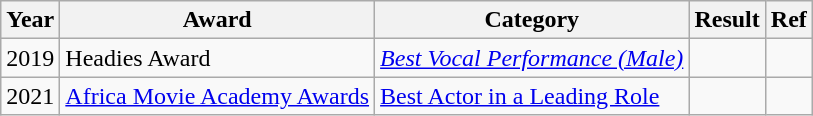<table class="wikitable">
<tr>
<th>Year</th>
<th>Award</th>
<th>Category</th>
<th>Result</th>
<th>Ref</th>
</tr>
<tr>
<td>2019</td>
<td>Headies Award</td>
<td><em><a href='#'>Best Vocal Performance (Male)</a></em></td>
<td></td>
<td></td>
</tr>
<tr>
<td>2021</td>
<td><a href='#'>Africa Movie Academy Awards</a></td>
<td><a href='#'>Best Actor in a Leading Role</a></td>
<td></td>
<td></td>
</tr>
</table>
